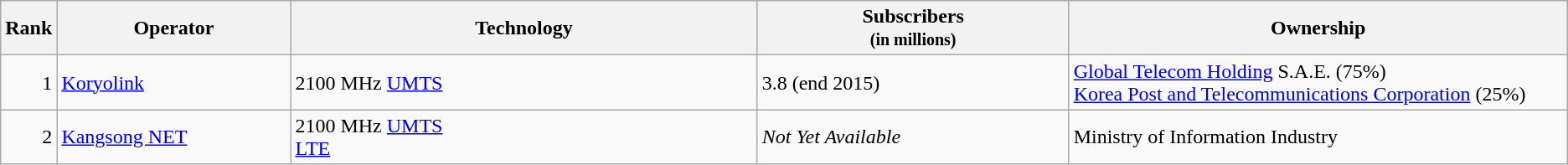<table class="wikitable">
<tr>
<th style="width:3%;">Rank</th>
<th style="width:15%;">Operator</th>
<th style="width:30%;">Technology</th>
<th style="width:20%;">Subscribers<br><small>(in millions)</small></th>
<th style="width:32%;">Ownership</th>
</tr>
<tr>
<td align=right>1</td>
<td><a href='#'>Koryolink</a></td>
<td>2100 MHz <a href='#'>UMTS</a></td>
<td>3.8 (end 2015)</td>
<td><a href='#'>Global Telecom Holding</a> S.A.E. (75%) <br> <a href='#'>Korea Post and Telecommunications Corporation</a> (25%)</td>
</tr>
<tr>
<td align=right>2</td>
<td><a href='#'>Kangsong NET</a></td>
<td>2100 MHz <a href='#'>UMTS</a><br><a href='#'>LTE</a></td>
<td><em>Not Yet Available</em></td>
<td>Ministry of Information Industry</td>
</tr>
</table>
